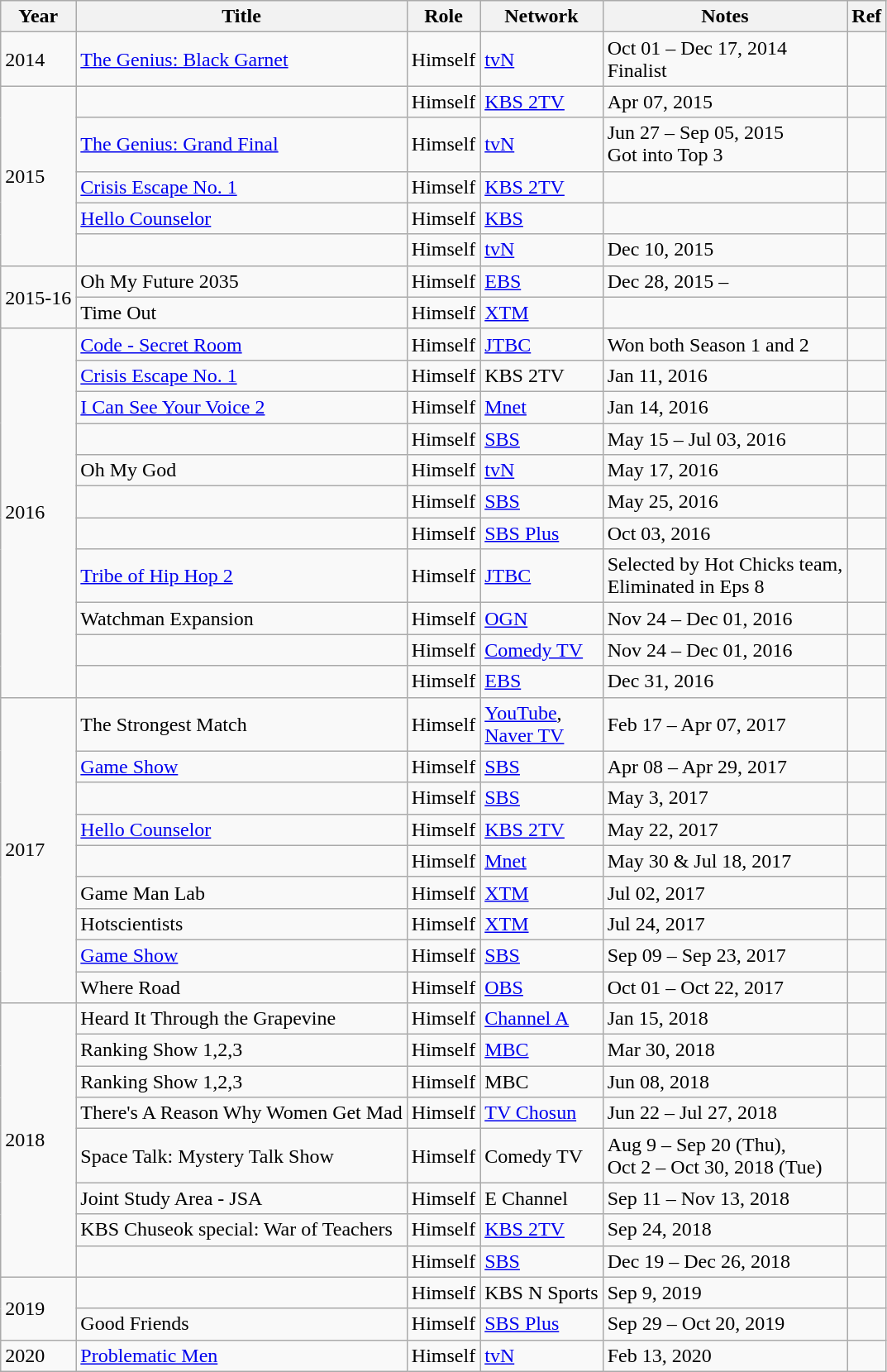<table class="wikitable sortable">
<tr>
<th>Year</th>
<th>Title</th>
<th>Role</th>
<th>Network</th>
<th>Notes</th>
<th>Ref</th>
</tr>
<tr>
<td>2014</td>
<td><a href='#'>The Genius: Black Garnet</a></td>
<td>Himself</td>
<td><a href='#'>tvN</a></td>
<td>Oct 01 – Dec 17, 2014<br>Finalist</td>
<td></td>
</tr>
<tr>
<td rowspan="5">2015</td>
<td></td>
<td>Himself</td>
<td><a href='#'>KBS 2TV</a></td>
<td>Apr 07, 2015</td>
<td></td>
</tr>
<tr>
<td><a href='#'>The Genius: Grand Final</a></td>
<td>Himself</td>
<td><a href='#'>tvN</a></td>
<td>Jun 27 – Sep 05, 2015<br>Got into Top 3</td>
<td></td>
</tr>
<tr>
<td><a href='#'>Crisis Escape No. 1</a></td>
<td>Himself</td>
<td><a href='#'>KBS 2TV</a></td>
<td></td>
<td></td>
</tr>
<tr>
<td><a href='#'>Hello Counselor</a></td>
<td>Himself</td>
<td><a href='#'>KBS</a></td>
<td></td>
<td></td>
</tr>
<tr>
<td></td>
<td>Himself</td>
<td><a href='#'>tvN</a></td>
<td>Dec 10, 2015</td>
<td></td>
</tr>
<tr>
<td rowspan="2">2015-16</td>
<td>Oh My Future 2035</td>
<td>Himself</td>
<td><a href='#'>EBS</a></td>
<td>Dec 28, 2015 –</td>
<td></td>
</tr>
<tr>
<td>Time Out</td>
<td>Himself</td>
<td><a href='#'>XTM</a></td>
<td></td>
<td></td>
</tr>
<tr>
<td rowspan="11">2016</td>
<td><a href='#'>Code - Secret Room</a></td>
<td>Himself</td>
<td><a href='#'>JTBC</a></td>
<td>Won both Season 1 and 2</td>
<td></td>
</tr>
<tr>
<td><a href='#'>Crisis Escape No. 1</a></td>
<td>Himself</td>
<td>KBS 2TV</td>
<td>Jan 11, 2016</td>
<td></td>
</tr>
<tr>
<td><a href='#'>I Can See Your Voice 2</a></td>
<td>Himself</td>
<td><a href='#'>Mnet</a></td>
<td>Jan 14, 2016</td>
<td></td>
</tr>
<tr>
<td></td>
<td>Himself</td>
<td><a href='#'>SBS</a></td>
<td>May 15 – Jul 03, 2016</td>
<td></td>
</tr>
<tr>
<td>Oh My God</td>
<td>Himself</td>
<td><a href='#'>tvN</a></td>
<td>May 17, 2016</td>
<td></td>
</tr>
<tr>
<td></td>
<td>Himself</td>
<td><a href='#'>SBS</a></td>
<td>May 25, 2016</td>
<td></td>
</tr>
<tr>
<td></td>
<td>Himself</td>
<td><a href='#'>SBS Plus</a></td>
<td>Oct 03, 2016</td>
<td></td>
</tr>
<tr>
<td><a href='#'>Tribe of Hip Hop 2</a></td>
<td>Himself</td>
<td><a href='#'>JTBC</a></td>
<td>Selected by Hot Chicks team, <br> Eliminated in Eps 8</td>
<td></td>
</tr>
<tr>
<td>Watchman Expansion</td>
<td>Himself</td>
<td><a href='#'>OGN</a></td>
<td>Nov 24 – Dec 01, 2016</td>
<td></td>
</tr>
<tr>
<td></td>
<td>Himself</td>
<td><a href='#'>Comedy TV</a></td>
<td>Nov 24 – Dec 01, 2016</td>
<td></td>
</tr>
<tr>
<td></td>
<td>Himself</td>
<td><a href='#'>EBS</a></td>
<td>Dec 31, 2016</td>
<td></td>
</tr>
<tr>
<td rowspan="9">2017</td>
<td>The Strongest Match</td>
<td>Himself</td>
<td><a href='#'>YouTube</a>,<br><a href='#'>Naver TV</a></td>
<td>Feb 17 – Apr 07, 2017</td>
<td></td>
</tr>
<tr>
<td><a href='#'>Game Show</a></td>
<td>Himself</td>
<td><a href='#'>SBS</a></td>
<td>Apr 08 – Apr 29, 2017</td>
<td></td>
</tr>
<tr>
<td></td>
<td>Himself</td>
<td><a href='#'>SBS</a></td>
<td>May 3, 2017</td>
<td></td>
</tr>
<tr>
<td><a href='#'>Hello Counselor</a></td>
<td>Himself</td>
<td><a href='#'>KBS 2TV</a></td>
<td>May 22, 2017</td>
<td></td>
</tr>
<tr>
<td></td>
<td>Himself</td>
<td><a href='#'>Mnet</a></td>
<td>May 30 & Jul 18, 2017</td>
<td></td>
</tr>
<tr>
<td>Game Man Lab</td>
<td>Himself</td>
<td><a href='#'>XTM</a></td>
<td>Jul 02, 2017</td>
<td></td>
</tr>
<tr>
<td>Hotscientists</td>
<td>Himself</td>
<td><a href='#'>XTM</a></td>
<td>Jul 24, 2017</td>
<td></td>
</tr>
<tr>
<td><a href='#'>Game Show</a></td>
<td>Himself</td>
<td><a href='#'>SBS</a></td>
<td>Sep 09 – Sep 23, 2017</td>
<td></td>
</tr>
<tr>
<td>Where Road</td>
<td>Himself</td>
<td><a href='#'>OBS</a></td>
<td>Oct 01 – Oct 22, 2017</td>
<td></td>
</tr>
<tr>
<td rowspan="8">2018</td>
<td>Heard It Through the Grapevine</td>
<td>Himself</td>
<td><a href='#'>Channel A</a></td>
<td>Jan 15, 2018</td>
<td></td>
</tr>
<tr>
<td>Ranking Show 1,2,3</td>
<td>Himself</td>
<td><a href='#'>MBC</a></td>
<td>Mar 30, 2018</td>
<td></td>
</tr>
<tr>
<td>Ranking Show 1,2,3</td>
<td>Himself</td>
<td>MBC</td>
<td>Jun 08, 2018</td>
<td></td>
</tr>
<tr>
<td>There's A Reason Why Women Get Mad</td>
<td>Himself</td>
<td><a href='#'>TV Chosun</a></td>
<td>Jun 22 – Jul 27, 2018</td>
<td></td>
</tr>
<tr>
<td>Space Talk: Mystery Talk Show</td>
<td>Himself</td>
<td>Comedy TV</td>
<td>Aug 9 – Sep 20 (Thu),<br>Oct 2 – Oct 30, 2018 (Tue)</td>
<td></td>
</tr>
<tr>
<td>Joint Study Area - JSA</td>
<td>Himself</td>
<td>E Channel</td>
<td>Sep 11 – Nov 13, 2018</td>
<td></td>
</tr>
<tr>
<td>KBS Chuseok special: War of Teachers</td>
<td>Himself</td>
<td><a href='#'>KBS 2TV</a></td>
<td>Sep 24, 2018</td>
<td></td>
</tr>
<tr>
<td></td>
<td>Himself</td>
<td><a href='#'>SBS</a></td>
<td>Dec 19 – Dec 26, 2018</td>
<td></td>
</tr>
<tr>
<td rowspan="2">2019</td>
<td></td>
<td>Himself</td>
<td>KBS N Sports</td>
<td>Sep 9, 2019</td>
<td></td>
</tr>
<tr>
<td>Good Friends</td>
<td>Himself</td>
<td><a href='#'>SBS Plus</a></td>
<td>Sep 29 – Oct 20, 2019</td>
<td></td>
</tr>
<tr>
<td rowspan="1">2020</td>
<td><a href='#'>Problematic Men</a></td>
<td>Himself</td>
<td><a href='#'>tvN</a></td>
<td>Feb 13, 2020</td>
<td></td>
</tr>
</table>
